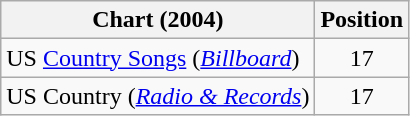<table class="wikitable sortable">
<tr>
<th scope="col">Chart (2004)</th>
<th scope="col">Position</th>
</tr>
<tr>
<td>US <a href='#'>Country Songs</a> (<em><a href='#'>Billboard</a></em>)</td>
<td align="center">17</td>
</tr>
<tr>
<td>US Country (<em><a href='#'>Radio & Records</a></em>)</td>
<td align="center">17</td>
</tr>
</table>
